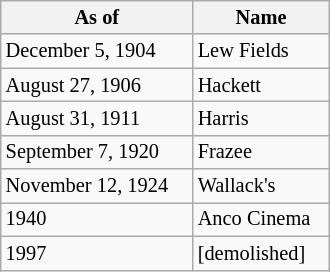<table class="wikitable floatright" style="width:220px; font-size:85%">
<tr>
<th>As of</th>
<th>Name</th>
</tr>
<tr>
<td>December 5, 1904</td>
<td>Lew Fields</td>
</tr>
<tr>
<td>August 27, 1906</td>
<td>Hackett</td>
</tr>
<tr>
<td>August 31, 1911</td>
<td>Harris</td>
</tr>
<tr>
<td>September 7, 1920</td>
<td>Frazee</td>
</tr>
<tr>
<td>November 12, 1924</td>
<td>Wallack's</td>
</tr>
<tr>
<td>1940</td>
<td>Anco Cinema</td>
</tr>
<tr>
<td>1997</td>
<td>[demolished]</td>
</tr>
</table>
